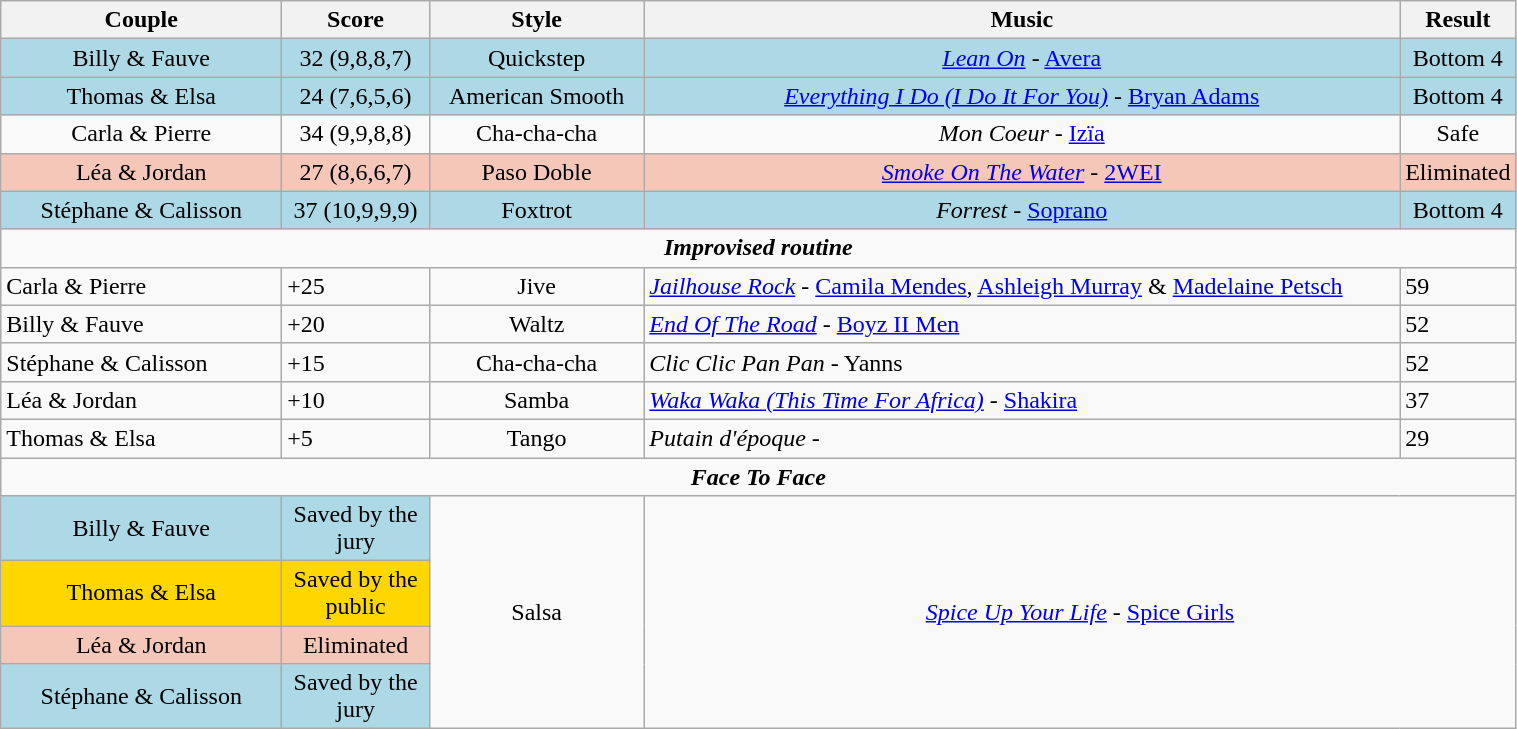<table class="wikitable" style="width:80%; text-align:center;">
<tr>
<th style="width:20%;">Couple</th>
<th style="width:10%;">Score</th>
<th style="width:15%;">Style</th>
<th style="width:60%;">Music</th>
<th style="width:60%;">Result</th>
</tr>
<tr style="background:lightblue;">
<td>Billy & Fauve</td>
<td style="text-align:center;">32 (9,8,8,7)</td>
<td style="text-align:center;">Quickstep</td>
<td><em><a href='#'>Lean On</a></em> - <a href='#'>Avera</a></td>
<td style="text-align:center;">Bottom 4</td>
</tr>
<tr style="background:lightblue;">
<td>Thomas & Elsa</td>
<td style="text-align:center;">24 (7,6,5,6)</td>
<td style="text-align:center;">American Smooth</td>
<td><em><a href='#'>Everything I Do (I Do It For You)</a></em> - <a href='#'>Bryan Adams</a></td>
<td style="text-align:center;">Bottom 4</td>
</tr>
<tr>
<td>Carla & Pierre</td>
<td style="text-align:center;">34 (9,9,8,8)</td>
<td style="text-align:center;">Cha-cha-cha</td>
<td><em>Mon Coeur</em> - <a href='#'>Izïa</a></td>
<td style="text-align:center;">Safe</td>
</tr>
<tr style="background:#f4c7b8;">
<td>Léa & Jordan</td>
<td style="text-align:center;">27 (8,6,6,7)</td>
<td style="text-align:center;">Paso Doble</td>
<td><em><a href='#'>Smoke On The Water</a></em> - <a href='#'>2WEI</a></td>
<td style="text-align:center;">Eliminated</td>
</tr>
<tr style="background:lightblue;">
<td>Stéphane & Calisson</td>
<td style="text-align:center;">37 (10,9,9,9)</td>
<td style="text-align:center;">Foxtrot</td>
<td><em>Forrest</em> - <a href='#'>Soprano</a></td>
<td style="text-align:center;">Bottom 4</td>
</tr>
<tr>
<td colspan=5 style="text-align:center;"><strong><em>Improvised routine</em></strong></td>
</tr>
<tr style="text-align:left;">
<td>Carla & Pierre</td>
<td>+25</td>
<td style="text-align:center;">Jive</td>
<td><em><a href='#'>Jailhouse Rock</a></em> - <a href='#'>Camila Mendes</a>, <a href='#'>Ashleigh Murray</a> & <a href='#'>Madelaine Petsch</a></td>
<td>59</td>
</tr>
<tr style="text-align:left;">
<td>Billy & Fauve</td>
<td>+20</td>
<td style="text-align:center;">Waltz</td>
<td><em><a href='#'>End Of The Road</a></em> - <a href='#'>Boyz II Men</a></td>
<td>52</td>
</tr>
<tr style="text-align:left;">
<td>Stéphane & Calisson</td>
<td>+15</td>
<td style="text-align:center;">Cha-cha-cha</td>
<td><em>Clic Clic Pan Pan</em> - Yanns</td>
<td>52</td>
</tr>
<tr style="text-align:left;">
<td>Léa & Jordan</td>
<td>+10</td>
<td style="text-align:center;">Samba</td>
<td><em><a href='#'>Waka Waka (This Time For Africa)</a></em> - <a href='#'>Shakira</a></td>
<td>37</td>
</tr>
<tr style="text-align:left;">
<td>Thomas & Elsa</td>
<td>+5</td>
<td style="text-align:center;">Tango</td>
<td><em>Putain d'époque</em> - </td>
<td>29</td>
</tr>
<tr>
<td colspan=5 style="text-align:center;"><strong><em>Face To Face</em></strong></td>
</tr>
<tr>
<td bgcolor="lightblue">Billy & Fauve</td>
<td bgcolor="lightblue">Saved by the jury</td>
<td rowspan=4>Salsa</td>
<td rowspan=4 colspan=2><em><a href='#'>Spice Up Your Life</a></em> - <a href='#'>Spice Girls</a></td>
</tr>
<tr style="background:gold;">
<td>Thomas & Elsa</td>
<td>Saved by the public</td>
</tr>
<tr style="background :#f4c7b8;">
<td>Léa & Jordan</td>
<td>Eliminated</td>
</tr>
<tr style="background:lightblue;">
<td>Stéphane & Calisson</td>
<td>Saved by the jury</td>
</tr>
</table>
